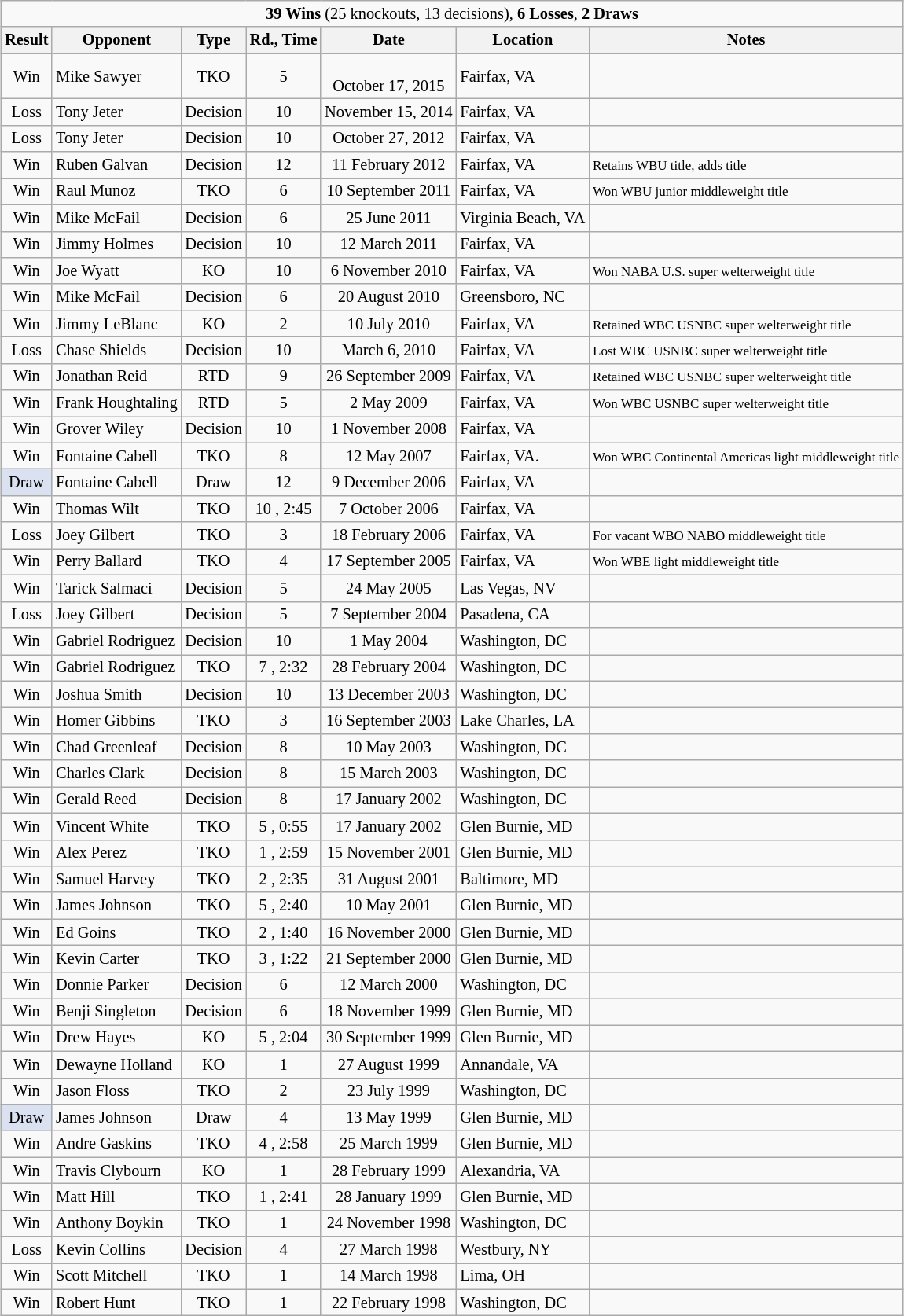<table class=wikitable style="margin:0.5em auto; font-size:85%;">
<tr>
<td align=center colspan=7><strong>39 Wins</strong> (25 knockouts, 13 decisions), <strong>6 Losses</strong>, <strong>2 Draws</strong></td>
</tr>
<tr align=center>
<th>Result</th>
<th>Opponent</th>
<th>Type</th>
<th>Rd., Time</th>
<th>Date</th>
<th>Location</th>
<th>Notes</th>
</tr>
<tr align=center>
<td>Win</td>
<td align=left> Mike Sawyer</td>
<td>TKO</td>
<td>5 </td>
<td><br>October 17, 2015</td>
<td align=left> Fairfax, VA</td>
<td align=left></td>
</tr>
<tr align=center>
<td>Loss</td>
<td align=left> Tony Jeter</td>
<td>Decision </td>
<td>10 </td>
<td>November 15, 2014</td>
<td align=left> Fairfax, VA</td>
<td align=left></td>
</tr>
<tr align=center>
<td>Loss</td>
<td align=left> Tony Jeter</td>
<td>Decision </td>
<td>10 </td>
<td>October 27, 2012</td>
<td align=left> Fairfax, VA</td>
<td align=left></td>
</tr>
<tr align=center>
<td>Win</td>
<td align=left> Ruben Galvan</td>
<td>Decision </td>
<td>12 </td>
<td>11 February 2012</td>
<td align=left> Fairfax, VA</td>
<td align=left><small>Retains WBU title, adds  title</small></td>
</tr>
<tr align=center>
<td>Win</td>
<td align=left> Raul Munoz</td>
<td>TKO</td>
<td>6 </td>
<td>10 September 2011</td>
<td align=left> Fairfax, VA</td>
<td align=left><small>Won WBU junior middleweight title</small></td>
</tr>
<tr align=center>
<td>Win</td>
<td align=left> Mike McFail</td>
<td>Decision </td>
<td>6 </td>
<td>25 June 2011</td>
<td align=left> Virginia Beach, VA</td>
<td align=left></td>
</tr>
<tr align=center>
<td>Win</td>
<td align=left> Jimmy Holmes</td>
<td>Decision </td>
<td>10 </td>
<td>12 March 2011</td>
<td align=left> Fairfax, VA</td>
<td align=left></td>
</tr>
<tr align=center>
<td>Win</td>
<td align=left> Joe Wyatt</td>
<td>KO</td>
<td>10 </td>
<td>6 November 2010</td>
<td align=left> Fairfax, VA</td>
<td align=left><small>Won NABA U.S. super welterweight title</small></td>
</tr>
<tr align=center>
<td>Win</td>
<td align=left> Mike McFail</td>
<td>Decision  </td>
<td>6 </td>
<td>20 August 2010</td>
<td align=left> Greensboro, NC</td>
<td align=left></td>
</tr>
<tr align=center>
<td>Win</td>
<td align=left> Jimmy LeBlanc</td>
<td>KO</td>
<td>2 </td>
<td>10 July 2010</td>
<td align=left> Fairfax, VA</td>
<td align=left><small>Retained WBC USNBC super welterweight title</small></td>
</tr>
<tr align=center>
<td>Loss</td>
<td align=left> Chase Shields</td>
<td>Decision </td>
<td>10 </td>
<td>March 6, 2010</td>
<td align=left> Fairfax, VA</td>
<td align=left><small>Lost WBC USNBC super welterweight title</small></td>
</tr>
<tr align=center>
<td>Win</td>
<td align=left> Jonathan Reid</td>
<td>RTD</td>
<td>9 </td>
<td>26 September 2009</td>
<td align=left> Fairfax, VA</td>
<td align=left><small>Retained WBC USNBC super welterweight title</small></td>
</tr>
<tr align=center>
<td>Win</td>
<td align=left> Frank Houghtaling</td>
<td>RTD</td>
<td>5 </td>
<td>2 May 2009</td>
<td align=left> Fairfax, VA</td>
<td align=left><small>Won WBC USNBC super welterweight title</small></td>
</tr>
<tr align=center>
<td>Win</td>
<td align=left> Grover Wiley</td>
<td>Decision </td>
<td>10 </td>
<td>1 November 2008</td>
<td align=left> Fairfax, VA</td>
<td align=left></td>
</tr>
<tr align=center>
<td>Win</td>
<td align=left> Fontaine Cabell</td>
<td>TKO</td>
<td>8 </td>
<td>12 May 2007</td>
<td align=left> Fairfax, VA.</td>
<td align=left><small>Won WBC Continental Americas light middleweight title</small></td>
</tr>
<tr align=center>
<td style="background: #dae2f1">Draw</td>
<td align=left> Fontaine Cabell</td>
<td>Draw</td>
<td>12 </td>
<td>9 December 2006</td>
<td align=left> Fairfax, VA</td>
<td align=left></td>
</tr>
<tr align=center>
<td>Win</td>
<td align=left> Thomas Wilt</td>
<td>TKO</td>
<td>10 , 2:45</td>
<td>7 October 2006</td>
<td align=left> Fairfax, VA</td>
<td align=left></td>
</tr>
<tr align=center>
<td>Loss</td>
<td align=left> Joey Gilbert</td>
<td>TKO</td>
<td>3 </td>
<td>18 February 2006</td>
<td align=left> Fairfax, VA</td>
<td align=left><small>For vacant WBO NABO middleweight title </small></td>
</tr>
<tr align=center>
<td>Win</td>
<td align=left> Perry Ballard</td>
<td>TKO</td>
<td>4 </td>
<td>17 September 2005</td>
<td align=left> Fairfax, VA</td>
<td align=left><small>Won WBE light middleweight title</small></td>
</tr>
<tr align=center>
<td>Win</td>
<td align=left> Tarick Salmaci</td>
<td>Decision </td>
<td>5 </td>
<td>24 May 2005</td>
<td align=left> Las Vegas, NV</td>
<td align=left></td>
</tr>
<tr align=center>
<td>Loss</td>
<td align=left> Joey Gilbert</td>
<td>Decision </td>
<td>5 </td>
<td>7 September 2004</td>
<td align=left> Pasadena, CA</td>
<td align=left></td>
</tr>
<tr align=center>
<td>Win</td>
<td align=left> Gabriel Rodriguez</td>
<td>Decision </td>
<td>10 </td>
<td>1 May 2004</td>
<td align=left> Washington, DC</td>
<td align=left></td>
</tr>
<tr align=center>
<td>Win</td>
<td align=left> Gabriel Rodriguez</td>
<td>TKO</td>
<td>7 , 2:32</td>
<td>28 February 2004</td>
<td align=left> Washington, DC</td>
<td align=left></td>
</tr>
<tr align=center>
<td>Win</td>
<td align=left> Joshua Smith</td>
<td>Decision </td>
<td>10 </td>
<td>13 December 2003</td>
<td align=left> Washington, DC</td>
<td align=left></td>
</tr>
<tr align=center>
<td>Win</td>
<td align=left> Homer Gibbins</td>
<td>TKO</td>
<td>3 </td>
<td>16 September 2003</td>
<td align=left> Lake Charles, LA</td>
<td align=left></td>
</tr>
<tr align=center>
<td>Win</td>
<td align=left> Chad Greenleaf</td>
<td>Decision </td>
<td>8 </td>
<td>10 May 2003</td>
<td align=left> Washington, DC</td>
<td align=left></td>
</tr>
<tr align=center>
<td>Win</td>
<td align=left> Charles Clark</td>
<td>Decision </td>
<td>8 </td>
<td>15 March 2003</td>
<td align=left> Washington, DC</td>
<td align=left></td>
</tr>
<tr align=center>
<td>Win</td>
<td align=left> Gerald Reed</td>
<td>Decision </td>
<td>8 </td>
<td>17 January 2002</td>
<td align=left> Washington, DC</td>
<td align=left></td>
</tr>
<tr align=center>
<td>Win</td>
<td align=left> Vincent White</td>
<td>TKO</td>
<td>5 , 0:55</td>
<td>17 January 2002</td>
<td align=left> Glen Burnie, MD</td>
<td align=left></td>
</tr>
<tr align=center>
<td>Win</td>
<td align=left> Alex Perez</td>
<td>TKO</td>
<td>1 , 2:59</td>
<td>15 November 2001</td>
<td align=left> Glen Burnie, MD</td>
<td align=left></td>
</tr>
<tr align=center>
<td>Win</td>
<td align=left> Samuel Harvey</td>
<td>TKO</td>
<td>2 , 2:35</td>
<td>31 August 2001</td>
<td align=left> Baltimore, MD</td>
<td align=left></td>
</tr>
<tr align=center>
<td>Win</td>
<td align=left> James Johnson</td>
<td>TKO</td>
<td>5 , 2:40</td>
<td>10 May 2001</td>
<td align=left> Glen Burnie, MD</td>
<td align=left></td>
</tr>
<tr align=center>
<td>Win</td>
<td align=left> Ed Goins</td>
<td>TKO</td>
<td>2 , 1:40</td>
<td>16 November 2000</td>
<td align=left> Glen Burnie, MD</td>
<td align=left></td>
</tr>
<tr align=center>
<td>Win</td>
<td align=left> Kevin Carter</td>
<td>TKO</td>
<td>3 , 1:22</td>
<td>21 September 2000</td>
<td align=left> Glen Burnie, MD</td>
<td align=left></td>
</tr>
<tr align=center>
<td>Win</td>
<td align=left> Donnie Parker</td>
<td>Decision </td>
<td>6 </td>
<td>12 March 2000</td>
<td align=left> Washington, DC</td>
<td align=left></td>
</tr>
<tr align=center>
<td>Win</td>
<td align=left> Benji Singleton</td>
<td>Decision </td>
<td>6 </td>
<td>18 November 1999</td>
<td align=left> Glen Burnie, MD</td>
<td align=left></td>
</tr>
<tr align=center>
<td>Win</td>
<td align=left> Drew Hayes</td>
<td>KO</td>
<td>5 , 2:04</td>
<td>30 September 1999</td>
<td align=left> Glen Burnie, MD</td>
<td align=left></td>
</tr>
<tr align=center>
<td>Win</td>
<td align=left> Dewayne Holland</td>
<td>KO</td>
<td>1</td>
<td>27 August 1999</td>
<td align=left> Annandale, VA</td>
<td align=left></td>
</tr>
<tr align=center>
<td>Win</td>
<td align=left> Jason Floss</td>
<td>TKO</td>
<td>2</td>
<td>23 July 1999</td>
<td align=left> Washington, DC</td>
<td align=left></td>
</tr>
<tr align=center>
<td style="background: #dae2f1">Draw</td>
<td align=left> James Johnson</td>
<td>Draw</td>
<td>4 </td>
<td>13 May 1999</td>
<td align=left> Glen Burnie, MD</td>
<td align=left></td>
</tr>
<tr align=center>
<td>Win</td>
<td align=left> Andre Gaskins</td>
<td>TKO</td>
<td>4 , 2:58</td>
<td>25 March 1999</td>
<td align=left> Glen Burnie, MD</td>
<td align=left></td>
</tr>
<tr align=center>
<td>Win</td>
<td align=left> Travis Clybourn</td>
<td>KO</td>
<td>1</td>
<td>28 February 1999</td>
<td align=left> Alexandria, VA</td>
<td align=left></td>
</tr>
<tr align=center>
<td>Win</td>
<td align=left> Matt Hill</td>
<td>TKO</td>
<td>1 , 2:41</td>
<td>28 January 1999</td>
<td align=left> Glen Burnie, MD</td>
<td align=left></td>
</tr>
<tr align=center>
<td>Win</td>
<td align=left> Anthony Boykin</td>
<td>TKO</td>
<td>1</td>
<td>24 November 1998</td>
<td align=left> Washington, DC</td>
<td align=left></td>
</tr>
<tr align=center>
<td>Loss</td>
<td align=left> Kevin Collins</td>
<td>Decision </td>
<td>4 </td>
<td>27 March 1998</td>
<td align=left> Westbury, NY</td>
<td align=left></td>
</tr>
<tr align=center>
<td>Win</td>
<td align=left> Scott Mitchell</td>
<td>TKO</td>
<td>1</td>
<td>14 March 1998</td>
<td align=left> Lima, OH</td>
<td align=left></td>
</tr>
<tr align=center>
<td>Win</td>
<td align=left> Robert Hunt</td>
<td>TKO</td>
<td>1 </td>
<td>22 February 1998</td>
<td align=left> Washington, DC</td>
<td align=left></td>
</tr>
</table>
